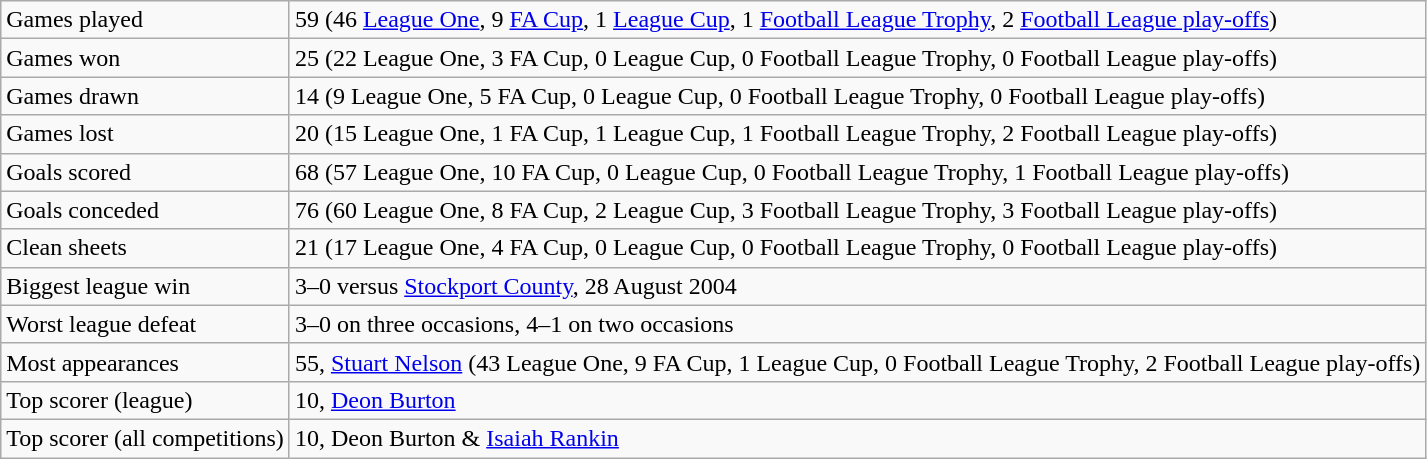<table class="wikitable">
<tr>
<td>Games played</td>
<td>59 (46 <a href='#'>League One</a>, 9 <a href='#'>FA Cup</a>, 1 <a href='#'>League Cup</a>, 1 <a href='#'>Football League Trophy</a>, 2 <a href='#'>Football League play-offs</a>)</td>
</tr>
<tr>
<td>Games won</td>
<td>25 (22 League One, 3 FA Cup, 0 League Cup, 0 Football League Trophy, 0 Football League play-offs)</td>
</tr>
<tr>
<td>Games drawn</td>
<td>14 (9 League One, 5 FA Cup, 0 League Cup, 0 Football League Trophy, 0 Football League play-offs)</td>
</tr>
<tr>
<td>Games lost</td>
<td>20 (15 League One, 1 FA Cup, 1 League Cup, 1 Football League Trophy, 2 Football League play-offs)</td>
</tr>
<tr>
<td>Goals scored</td>
<td>68 (57 League One, 10 FA Cup, 0 League Cup, 0 Football League Trophy, 1 Football League play-offs)</td>
</tr>
<tr>
<td>Goals conceded</td>
<td>76 (60 League One, 8 FA Cup, 2 League Cup, 3 Football League Trophy, 3 Football League play-offs)</td>
</tr>
<tr>
<td>Clean sheets</td>
<td>21 (17 League One, 4 FA Cup, 0 League Cup, 0 Football League Trophy, 0 Football League play-offs)</td>
</tr>
<tr>
<td>Biggest league win</td>
<td>3–0 versus <a href='#'>Stockport County</a>, 28 August 2004</td>
</tr>
<tr>
<td>Worst league defeat</td>
<td>3–0 on three occasions, 4–1 on two occasions</td>
</tr>
<tr>
<td>Most appearances</td>
<td>55, <a href='#'>Stuart Nelson</a> (43 League One, 9 FA Cup, 1 League Cup, 0 Football League Trophy, 2 Football League play-offs)</td>
</tr>
<tr>
<td>Top scorer (league)</td>
<td>10, <a href='#'>Deon Burton</a></td>
</tr>
<tr>
<td>Top scorer (all competitions)</td>
<td>10, Deon Burton & <a href='#'>Isaiah Rankin</a></td>
</tr>
</table>
